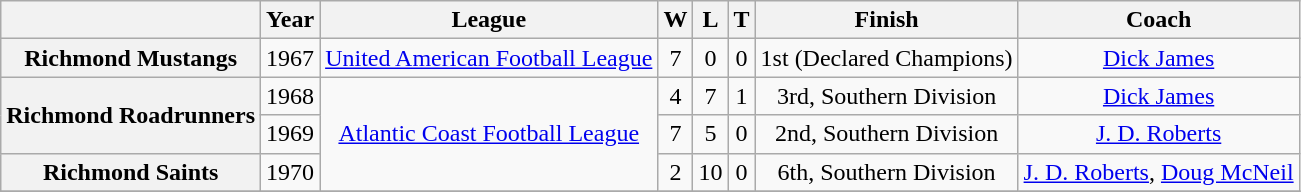<table class="wikitable" style="text-align:center">
<tr>
<th></th>
<th>Year</th>
<th>League</th>
<th>W</th>
<th>L</th>
<th>T</th>
<th>Finish</th>
<th>Coach</th>
</tr>
<tr>
<th>Richmond Mustangs</th>
<td>1967</td>
<td><a href='#'>United American Football League</a></td>
<td>7</td>
<td>0</td>
<td>0</td>
<td>1st (Declared Champions)</td>
<td><a href='#'>Dick James</a></td>
</tr>
<tr>
<th rowspan=2>Richmond Roadrunners</th>
<td>1968</td>
<td rowspan=3><a href='#'>Atlantic Coast Football League</a></td>
<td>4</td>
<td>7</td>
<td>1</td>
<td>3rd, Southern Division</td>
<td><a href='#'>Dick James</a></td>
</tr>
<tr>
<td>1969</td>
<td>7</td>
<td>5</td>
<td>0</td>
<td>2nd, Southern Division</td>
<td><a href='#'>J. D. Roberts</a></td>
</tr>
<tr>
<th>Richmond Saints</th>
<td>1970</td>
<td>2</td>
<td>10</td>
<td>0</td>
<td>6th, Southern Division</td>
<td><a href='#'>J. D. Roberts</a>, <a href='#'>Doug McNeil</a></td>
</tr>
<tr>
</tr>
</table>
